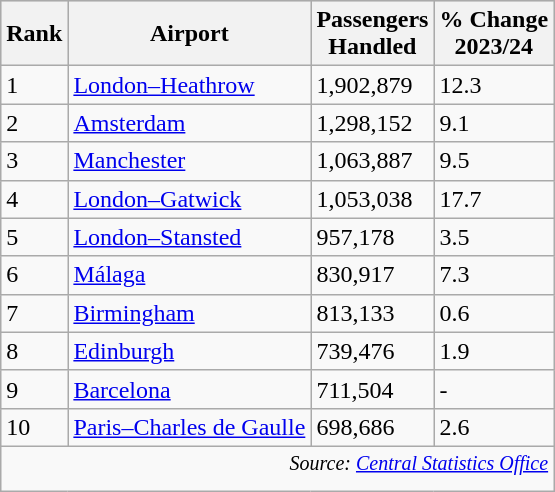<table class="wikitable sortable">
<tr style="background:lightgrey;">
<th>Rank</th>
<th>Airport</th>
<th>Passengers <br> Handled</th>
<th>% Change <br> 2023/24</th>
</tr>
<tr>
<td>1</td>
<td> <a href='#'>London–Heathrow</a></td>
<td>1,902,879</td>
<td>12.3</td>
</tr>
<tr>
<td>2</td>
<td> <a href='#'>Amsterdam</a></td>
<td>1,298,152</td>
<td>9.1</td>
</tr>
<tr>
<td>3</td>
<td> <a href='#'>Manchester</a></td>
<td>1,063,887</td>
<td>9.5</td>
</tr>
<tr>
<td>4</td>
<td> <a href='#'>London–Gatwick</a></td>
<td>1,053,038</td>
<td>17.7</td>
</tr>
<tr>
<td>5</td>
<td> <a href='#'>London–Stansted</a></td>
<td>957,178</td>
<td>3.5</td>
</tr>
<tr>
<td>6</td>
<td> <a href='#'>Málaga</a></td>
<td>830,917</td>
<td>7.3</td>
</tr>
<tr>
<td>7</td>
<td> <a href='#'>Birmingham</a></td>
<td>813,133</td>
<td>0.6</td>
</tr>
<tr>
<td>8</td>
<td> <a href='#'>Edinburgh</a></td>
<td>739,476</td>
<td>1.9</td>
</tr>
<tr>
<td>9</td>
<td> <a href='#'>Barcelona</a></td>
<td>711,504</td>
<td>-</td>
</tr>
<tr>
<td>10</td>
<td> <a href='#'>Paris–Charles de Gaulle</a></td>
<td>698,686</td>
<td>2.6</td>
</tr>
<tr class="sortbottom">
<td colspan="5" style="text-align:right;"><sup><em>Source: <a href='#'>Central Statistics Office</a></em></sup></td>
</tr>
</table>
